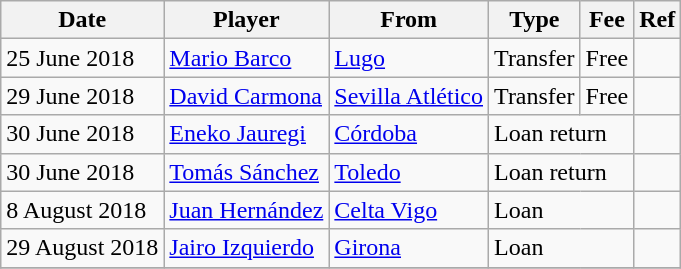<table class="wikitable">
<tr>
<th>Date</th>
<th>Player</th>
<th>From</th>
<th>Type</th>
<th>Fee</th>
<th>Ref</th>
</tr>
<tr>
<td>25 June 2018</td>
<td> <a href='#'>Mario Barco</a></td>
<td> <a href='#'>Lugo</a></td>
<td>Transfer</td>
<td>Free</td>
<td></td>
</tr>
<tr>
<td>29 June 2018</td>
<td> <a href='#'>David Carmona</a></td>
<td> <a href='#'>Sevilla Atlético</a></td>
<td>Transfer</td>
<td>Free</td>
<td></td>
</tr>
<tr>
<td>30 June 2018</td>
<td> <a href='#'>Eneko Jauregi</a></td>
<td> <a href='#'>Córdoba</a></td>
<td colspan=2>Loan return</td>
<td></td>
</tr>
<tr>
<td>30 June 2018</td>
<td> <a href='#'>Tomás Sánchez</a></td>
<td> <a href='#'>Toledo</a></td>
<td colspan=2>Loan return</td>
<td></td>
</tr>
<tr>
<td>8 August 2018</td>
<td> <a href='#'>Juan Hernández</a></td>
<td> <a href='#'>Celta Vigo</a></td>
<td colspan=2>Loan</td>
<td></td>
</tr>
<tr>
<td>29 August 2018</td>
<td> <a href='#'>Jairo Izquierdo</a></td>
<td> <a href='#'>Girona</a></td>
<td colspan=2>Loan</td>
<td></td>
</tr>
<tr>
</tr>
</table>
